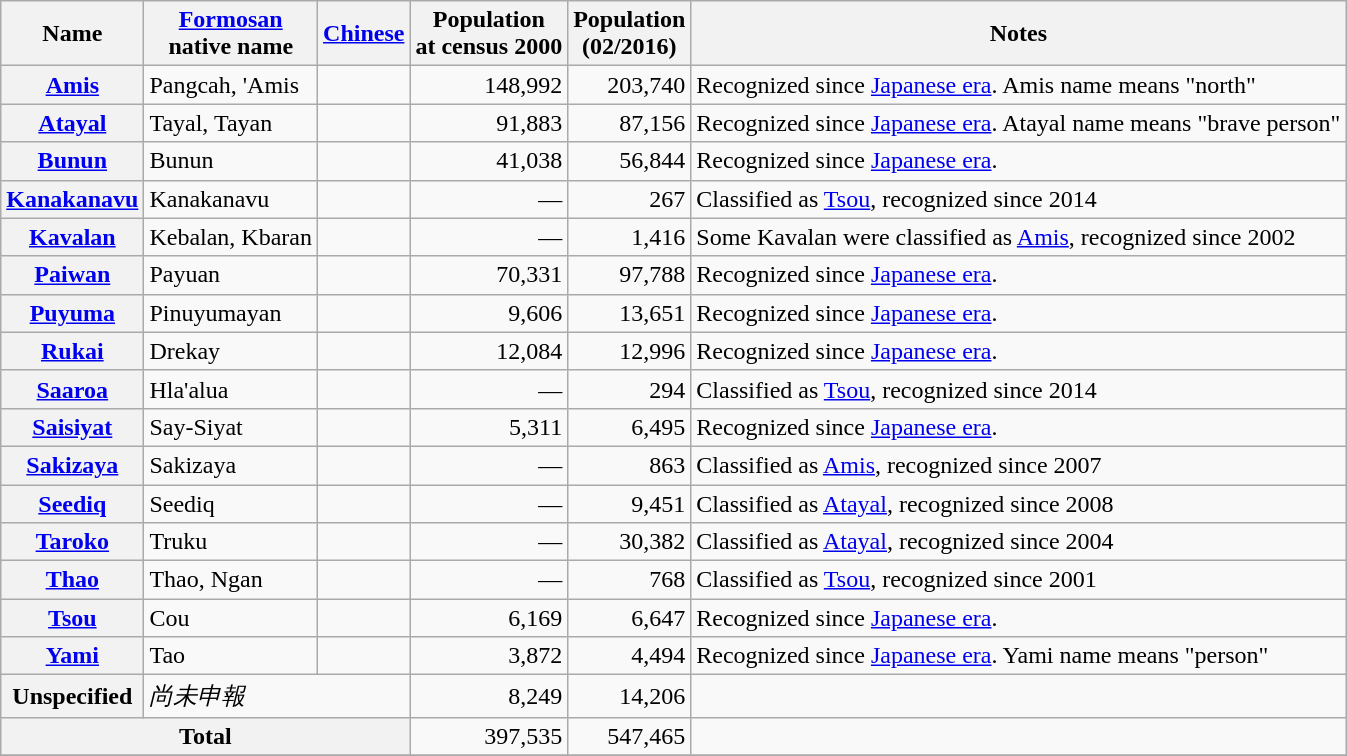<table class="wikitable sortable">
<tr>
<th>Name</th>
<th><a href='#'>Formosan</a><br>native name</th>
<th><a href='#'>Chinese</a></th>
<th>Population<br>at census 2000</th>
<th>Population<br>(02/2016)</th>
<th>Notes</th>
</tr>
<tr>
<th><a href='#'>Amis</a></th>
<td>Pangcah, 'Amis</td>
<td></td>
<td align=right>148,992</td>
<td align=right>203,740</td>
<td>Recognized since <a href='#'>Japanese era</a>. Amis name means "north"</td>
</tr>
<tr>
<th><a href='#'>Atayal</a></th>
<td>Tayal, Tayan</td>
<td></td>
<td align=right>91,883</td>
<td align=right>87,156</td>
<td>Recognized since <a href='#'>Japanese era</a>. Atayal name means "brave person"</td>
</tr>
<tr>
<th><a href='#'>Bunun</a></th>
<td>Bunun</td>
<td></td>
<td align=right>41,038</td>
<td align=right>56,844</td>
<td>Recognized since <a href='#'>Japanese era</a>.</td>
</tr>
<tr>
<th><a href='#'>Kanakanavu</a></th>
<td>Kanakanavu</td>
<td></td>
<td align=right>—</td>
<td align=right>267</td>
<td>Classified as <a href='#'>Tsou</a>, recognized since 2014</td>
</tr>
<tr>
<th><a href='#'>Kavalan</a></th>
<td>Kebalan, Kbaran</td>
<td></td>
<td align=right>—</td>
<td align=right>1,416</td>
<td>Some Kavalan were classified as <a href='#'>Amis</a>, recognized since 2002</td>
</tr>
<tr>
<th><a href='#'>Paiwan</a></th>
<td>Payuan</td>
<td></td>
<td align=right>70,331</td>
<td align=right>97,788</td>
<td>Recognized since <a href='#'>Japanese era</a>.</td>
</tr>
<tr>
<th><a href='#'>Puyuma</a></th>
<td>Pinuyumayan</td>
<td></td>
<td align=right>9,606</td>
<td align=right>13,651</td>
<td>Recognized since <a href='#'>Japanese era</a>.</td>
</tr>
<tr>
<th><a href='#'>Rukai</a></th>
<td>Drekay</td>
<td></td>
<td align=right>12,084</td>
<td align=right>12,996</td>
<td>Recognized since <a href='#'>Japanese era</a>.</td>
</tr>
<tr>
<th><a href='#'>Saaroa</a></th>
<td>Hla'alua</td>
<td></td>
<td align=right>—</td>
<td align=right>294</td>
<td>Classified as <a href='#'>Tsou</a>, recognized since 2014</td>
</tr>
<tr>
<th><a href='#'>Saisiyat</a></th>
<td>Say-Siyat</td>
<td></td>
<td align=right>5,311</td>
<td align=right>6,495</td>
<td>Recognized since <a href='#'>Japanese era</a>.</td>
</tr>
<tr>
<th><a href='#'>Sakizaya</a></th>
<td>Sakizaya</td>
<td></td>
<td align=right>—</td>
<td align=right>863</td>
<td>Classified as <a href='#'>Amis</a>, recognized since 2007</td>
</tr>
<tr>
<th><a href='#'>Seediq</a></th>
<td>Seediq</td>
<td></td>
<td align=right>—</td>
<td align=right>9,451</td>
<td>Classified as <a href='#'>Atayal</a>, recognized since 2008</td>
</tr>
<tr>
<th><a href='#'>Taroko</a></th>
<td>Truku</td>
<td></td>
<td align=right>—</td>
<td align=right>30,382</td>
<td>Classified as <a href='#'>Atayal</a>, recognized since 2004</td>
</tr>
<tr>
<th><a href='#'>Thao</a></th>
<td>Thao, Ngan</td>
<td></td>
<td align=right>—</td>
<td align=right>768</td>
<td>Classified as <a href='#'>Tsou</a>, recognized since 2001</td>
</tr>
<tr>
<th><a href='#'>Tsou</a></th>
<td>Cou</td>
<td></td>
<td align=right>6,169</td>
<td align=right>6,647</td>
<td>Recognized since <a href='#'>Japanese era</a>.</td>
</tr>
<tr>
<th><a href='#'>Yami</a></th>
<td>Tao</td>
<td></td>
<td align=right>3,872</td>
<td align=right>4,494</td>
<td>Recognized since <a href='#'>Japanese era</a>. Yami name means "person"</td>
</tr>
<tr>
<th>Unspecified</th>
<td colspan="2"><em>尚未申報</em></td>
<td align=right>8,249</td>
<td align=right>14,206</td>
<td></td>
</tr>
<tr>
<th colspan="3">Total</th>
<td align="right">397,535</td>
<td align=right>547,465</td>
<td></td>
</tr>
<tr>
</tr>
</table>
